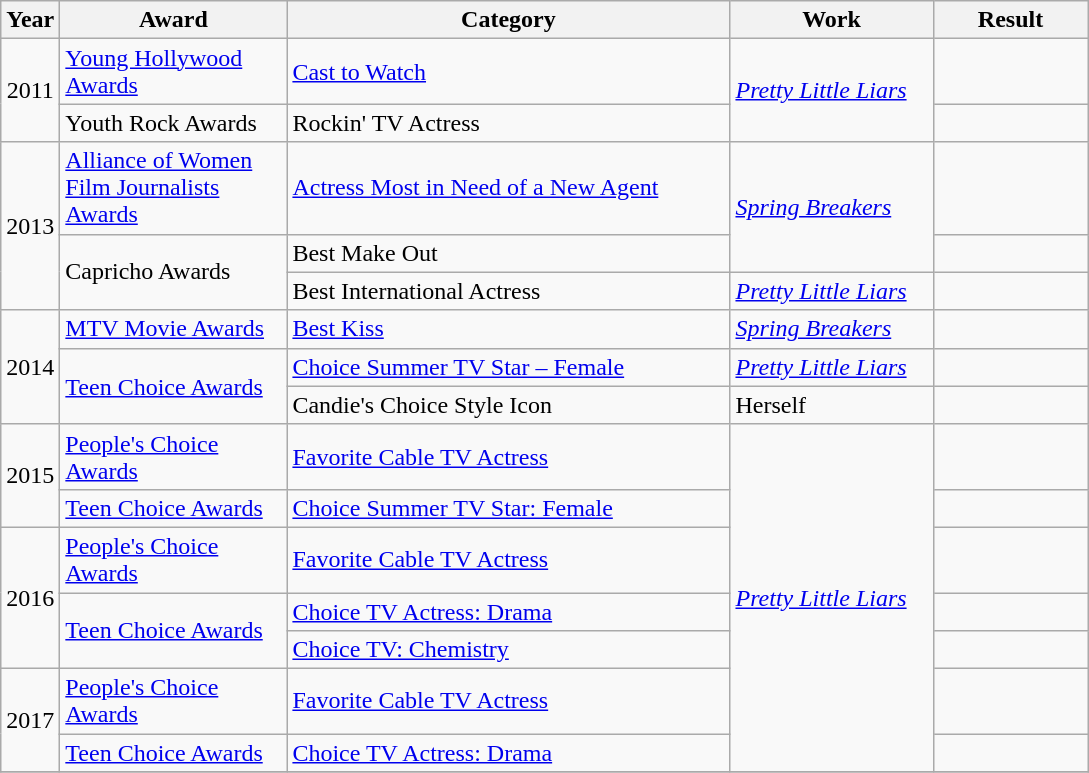<table class="wikitable sortable">
<tr>
<th style="width:2em;">Year</th>
<th style="width:9em;">Award</th>
<th style="width:18em;">Category</th>
<th style="width:8em;">Work</th>
<th style="width:6em;">Result</th>
</tr>
<tr>
<td rowspan="2" style="text-align:center;">2011</td>
<td><a href='#'>Young Hollywood Awards</a></td>
<td><a href='#'>Cast to Watch</a> </td>
<td rowspan="2"><em><a href='#'>Pretty Little Liars</a></em></td>
<td></td>
</tr>
<tr>
<td>Youth Rock Awards</td>
<td>Rockin' TV Actress</td>
<td></td>
</tr>
<tr>
<td rowspan="3" style="text-align:center;">2013</td>
<td><a href='#'>Alliance of Women Film Journalists Awards</a></td>
<td><a href='#'>Actress Most in Need of a New Agent</a> </td>
<td rowspan="2"><em><a href='#'>Spring Breakers</a></em></td>
<td></td>
</tr>
<tr>
<td rowspan="2">Capricho Awards</td>
<td>Best Make Out </td>
<td></td>
</tr>
<tr>
<td>Best International Actress</td>
<td><em><a href='#'>Pretty Little Liars</a></em></td>
<td></td>
</tr>
<tr>
<td rowspan="3" style="text-align:center;">2014</td>
<td><a href='#'>MTV Movie Awards</a></td>
<td><a href='#'>Best Kiss</a> </td>
<td><em><a href='#'>Spring Breakers</a></em></td>
<td></td>
</tr>
<tr>
<td rowspan="2"><a href='#'>Teen Choice Awards</a></td>
<td><a href='#'>Choice Summer TV Star – Female</a></td>
<td><em><a href='#'>Pretty Little Liars</a></em></td>
<td></td>
</tr>
<tr>
<td>Candie's Choice Style Icon</td>
<td>Herself</td>
<td></td>
</tr>
<tr>
<td rowspan="2" style="text-align:center;">2015</td>
<td><a href='#'>People's Choice Awards</a></td>
<td><a href='#'>Favorite Cable TV Actress</a></td>
<td rowspan="7"><em><a href='#'>Pretty Little Liars</a></em></td>
<td></td>
</tr>
<tr>
<td><a href='#'>Teen Choice Awards</a></td>
<td><a href='#'>Choice Summer TV Star: Female</a></td>
<td></td>
</tr>
<tr>
<td rowspan="3" style="text-align:center;">2016</td>
<td><a href='#'>People's Choice Awards</a></td>
<td><a href='#'>Favorite Cable TV Actress</a></td>
<td></td>
</tr>
<tr>
<td rowspan="2"><a href='#'>Teen Choice Awards</a></td>
<td><a href='#'>Choice TV Actress: Drama</a></td>
<td></td>
</tr>
<tr>
<td><a href='#'>Choice TV: Chemistry</a> </td>
<td></td>
</tr>
<tr>
<td rowspan="2" style="text-align:center;">2017</td>
<td><a href='#'>People's Choice Awards</a></td>
<td><a href='#'>Favorite Cable TV Actress</a></td>
<td></td>
</tr>
<tr>
<td><a href='#'>Teen Choice Awards</a></td>
<td><a href='#'>Choice TV Actress: Drama</a></td>
<td></td>
</tr>
<tr>
</tr>
</table>
